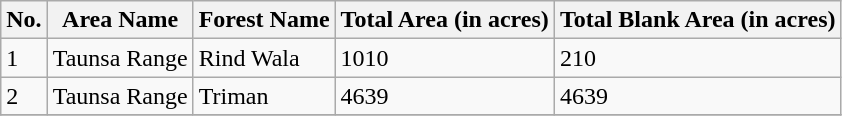<table class="wikitable">
<tr>
<th>No.</th>
<th>Area Name</th>
<th>Forest Name</th>
<th>Total Area (in acres)</th>
<th>Total Blank Area (in acres)</th>
</tr>
<tr>
<td>1</td>
<td>Taunsa Range</td>
<td>Rind Wala</td>
<td>1010</td>
<td>210</td>
</tr>
<tr>
<td>2</td>
<td>Taunsa Range</td>
<td>Triman</td>
<td>4639</td>
<td>4639</td>
</tr>
<tr>
</tr>
</table>
